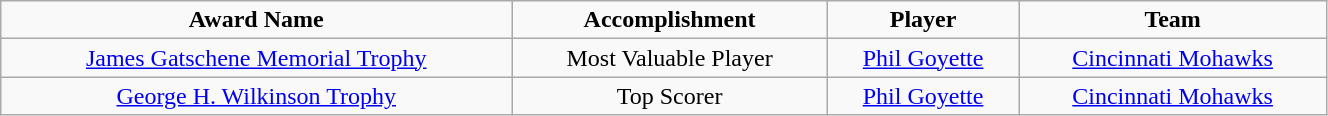<table class="wikitable" width="70%">
<tr align="center">
<td><strong>Award Name</strong></td>
<td><strong>Accomplishment</strong></td>
<td><strong>Player</strong></td>
<td><strong>Team</strong></td>
</tr>
<tr align="center">
<td><a href='#'>James Gatschene Memorial Trophy</a></td>
<td>Most Valuable Player</td>
<td><a href='#'>Phil Goyette</a></td>
<td><a href='#'>Cincinnati Mohawks</a></td>
</tr>
<tr align="center">
<td><a href='#'>George H. Wilkinson Trophy</a></td>
<td>Top Scorer</td>
<td><a href='#'>Phil Goyette</a></td>
<td><a href='#'>Cincinnati Mohawks</a></td>
</tr>
</table>
